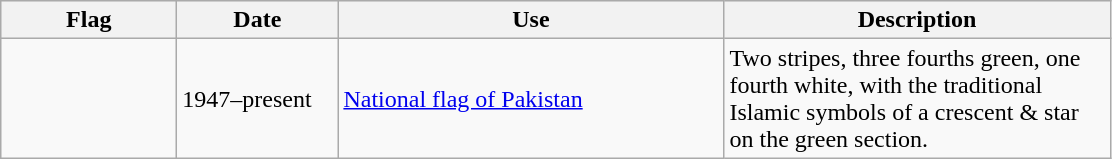<table class="wikitable sortable">
<tr style="background:#efefef;">
<th style="width:110px;">Flag</th>
<th style="width:100px;">Date</th>
<th style="width:250px;">Use</th>
<th style="width:250px;">Description</th>
</tr>
<tr>
<td></td>
<td>1947–present</td>
<td><a href='#'>National flag of Pakistan</a></td>
<td>Two stripes, three fourths green, one fourth white, with the traditional Islamic symbols of a crescent & star on the green section.</td>
</tr>
</table>
